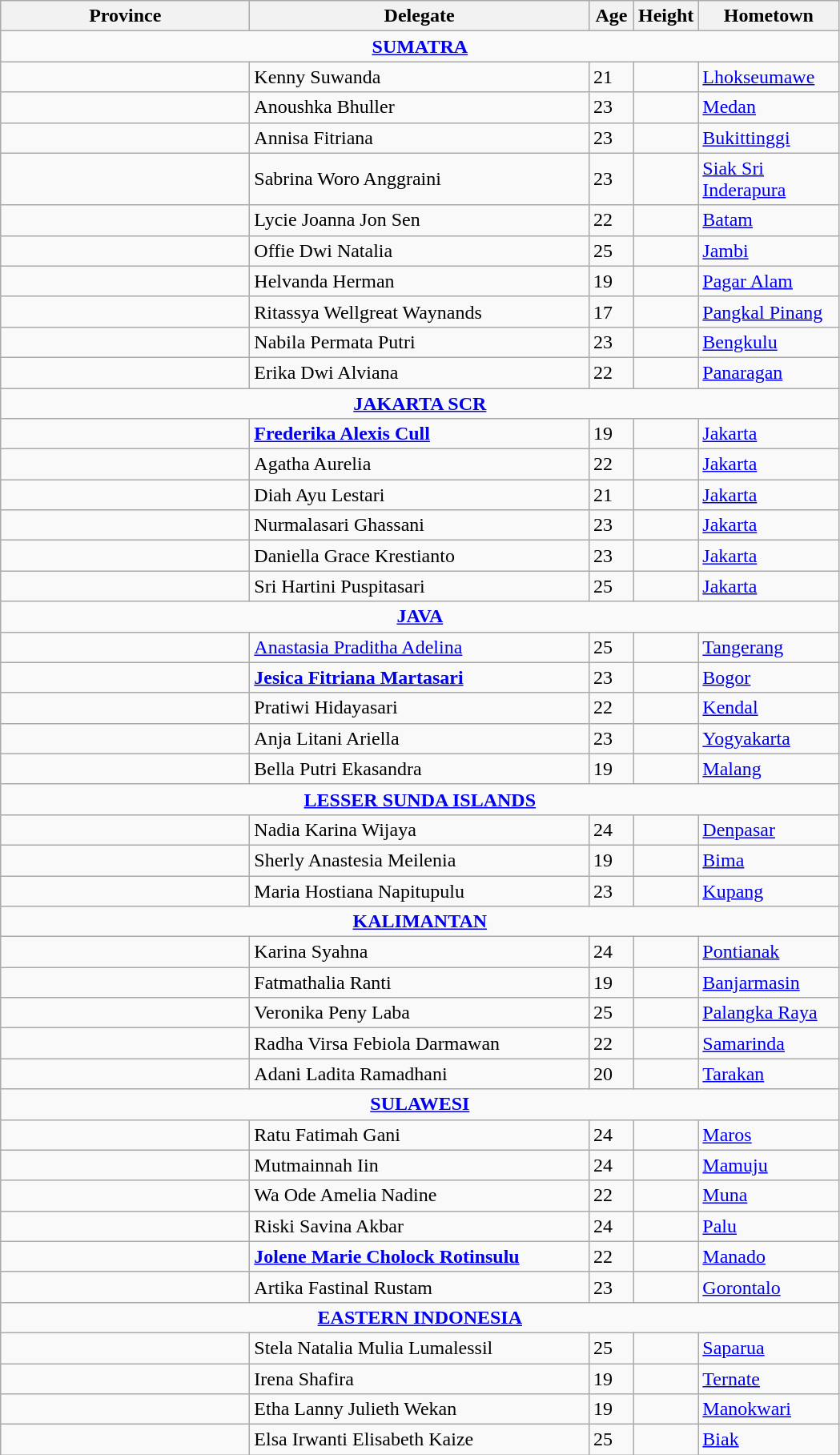<table class="wikitable sortable", "font-size:95%;">
<tr>
<th style="width:200px;">Province</th>
<th style="width:275px;">Delegate</th>
<th width="30">Age</th>
<th>Height</th>
<th style="width:110px;">Hometown</th>
</tr>
<tr>
<td Colspan="5" style="text-align:center;"><strong><a href='#'>SUMATRA</a></strong></td>
</tr>
<tr>
<td><strong></strong></td>
<td>Kenny Suwanda</td>
<td>21</td>
<td></td>
<td><a href='#'>Lhokseumawe</a></td>
</tr>
<tr>
<td><strong></strong></td>
<td>Anoushka Bhuller</td>
<td>23</td>
<td></td>
<td><a href='#'>Medan</a></td>
</tr>
<tr>
<td><strong></strong></td>
<td>Annisa Fitriana </td>
<td>23</td>
<td></td>
<td><a href='#'>Bukittinggi</a></td>
</tr>
<tr>
<td><strong></strong></td>
<td>Sabrina Woro Anggraini</td>
<td>23</td>
<td></td>
<td><a href='#'>Siak Sri Inderapura</a></td>
</tr>
<tr>
<td><strong></strong></td>
<td>Lycie Joanna Jon Sen</td>
<td>22</td>
<td></td>
<td><a href='#'>Batam</a></td>
</tr>
<tr>
<td><strong></strong></td>
<td>Offie Dwi Natalia</td>
<td>25</td>
<td></td>
<td><a href='#'>Jambi</a></td>
</tr>
<tr>
<td><strong></strong></td>
<td>Helvanda Herman</td>
<td>19</td>
<td></td>
<td><a href='#'>Pagar Alam</a></td>
</tr>
<tr>
<td><strong></strong></td>
<td>Ritassya Wellgreat Waynands</td>
<td>17</td>
<td></td>
<td><a href='#'>Pangkal Pinang</a></td>
</tr>
<tr>
<td><strong></strong></td>
<td>Nabila Permata Putri</td>
<td>23</td>
<td></td>
<td><a href='#'>Bengkulu</a></td>
</tr>
<tr>
<td><strong></strong></td>
<td>Erika Dwi Alviana</td>
<td>22</td>
<td></td>
<td><a href='#'>Panaragan</a></td>
</tr>
<tr>
<td Colspan="5" style="text-align:center;"><strong><a href='#'>JAKARTA SCR</a></strong></td>
</tr>
<tr>
<td><strong></strong></td>
<td><strong><a href='#'>Frederika Alexis Cull</a></strong></td>
<td>19</td>
<td></td>
<td><a href='#'>Jakarta</a></td>
</tr>
<tr>
<td><strong></strong></td>
<td>Agatha Aurelia</td>
<td>22</td>
<td></td>
<td><a href='#'>Jakarta</a></td>
</tr>
<tr>
<td><strong></strong></td>
<td>Diah Ayu Lestari</td>
<td>21</td>
<td></td>
<td><a href='#'>Jakarta</a></td>
</tr>
<tr>
<td><strong></strong></td>
<td>Nurmalasari Ghassani</td>
<td>23</td>
<td></td>
<td><a href='#'>Jakarta</a></td>
</tr>
<tr>
<td><strong></strong></td>
<td>Daniella Grace Krestianto</td>
<td>23</td>
<td></td>
<td><a href='#'>Jakarta</a></td>
</tr>
<tr>
<td><strong></strong></td>
<td>Sri Hartini Puspitasari</td>
<td>25</td>
<td></td>
<td><a href='#'>Jakarta</a></td>
</tr>
<tr>
<td Colspan="5" style="text-align:center;"><strong><a href='#'>JAVA</a></strong></td>
</tr>
<tr>
<td><strong></strong></td>
<td><a href='#'>Anastasia Praditha Adelina</a></td>
<td>25</td>
<td></td>
<td><a href='#'>Tangerang</a></td>
</tr>
<tr>
<td><strong></strong></td>
<td><strong><a href='#'>Jesica Fitriana Martasari</a></strong></td>
<td>23</td>
<td></td>
<td><a href='#'>Bogor</a></td>
</tr>
<tr>
<td><strong></strong></td>
<td>Pratiwi Hidayasari</td>
<td>22</td>
<td></td>
<td><a href='#'>Kendal</a></td>
</tr>
<tr>
<td><strong></strong></td>
<td>Anja Litani Ariella</td>
<td>23</td>
<td></td>
<td><a href='#'>Yogyakarta</a></td>
</tr>
<tr>
<td><strong></strong></td>
<td>Bella Putri Ekasandra</td>
<td>19</td>
<td></td>
<td><a href='#'>Malang</a></td>
</tr>
<tr>
<td Colspan="5" style="text-align:center;"><strong><a href='#'>LESSER SUNDA ISLANDS</a></strong></td>
</tr>
<tr>
<td><strong></strong></td>
<td>Nadia Karina Wijaya</td>
<td>24</td>
<td></td>
<td><a href='#'>Denpasar</a></td>
</tr>
<tr>
<td><strong></strong></td>
<td>Sherly Anastesia Meilenia</td>
<td>19</td>
<td></td>
<td><a href='#'>Bima</a></td>
</tr>
<tr>
<td><strong></strong></td>
<td>Maria Hostiana Napitupulu</td>
<td>23</td>
<td></td>
<td><a href='#'>Kupang</a></td>
</tr>
<tr>
<td Colspan="5" style="text-align:center;"><strong><a href='#'>KALIMANTAN</a></strong></td>
</tr>
<tr>
<td><strong></strong></td>
<td>Karina Syahna</td>
<td>24</td>
<td></td>
<td><a href='#'>Pontianak</a></td>
</tr>
<tr>
<td><strong></strong></td>
<td>Fatmathalia Ranti</td>
<td>19</td>
<td></td>
<td><a href='#'>Banjarmasin</a></td>
</tr>
<tr>
<td><strong></strong></td>
<td>Veronika Peny Laba</td>
<td>25</td>
<td></td>
<td><a href='#'>Palangka Raya</a></td>
</tr>
<tr>
<td><strong></strong></td>
<td>Radha Virsa Febiola Darmawan</td>
<td>22</td>
<td></td>
<td><a href='#'>Samarinda</a></td>
</tr>
<tr>
<td><strong></strong></td>
<td>Adani Ladita Ramadhani</td>
<td>20</td>
<td></td>
<td><a href='#'>Tarakan</a></td>
</tr>
<tr>
<td Colspan="5" style="text-align:center;"><strong><a href='#'>SULAWESI</a></strong></td>
</tr>
<tr>
<td><strong></strong></td>
<td>Ratu Fatimah Gani</td>
<td>24</td>
<td></td>
<td><a href='#'>Maros</a></td>
</tr>
<tr>
<td><strong></strong></td>
<td>Mutmainnah Iin</td>
<td>24</td>
<td></td>
<td><a href='#'>Mamuju</a></td>
</tr>
<tr>
<td><strong></strong></td>
<td>Wa Ode Amelia Nadine</td>
<td>22</td>
<td></td>
<td><a href='#'>Muna</a></td>
</tr>
<tr>
<td><strong></strong></td>
<td>Riski Savina Akbar</td>
<td>24</td>
<td></td>
<td><a href='#'>Palu</a></td>
</tr>
<tr>
<td><strong></strong></td>
<td><strong><a href='#'>Jolene Marie Cholock Rotinsulu</a></strong></td>
<td>22</td>
<td></td>
<td><a href='#'>Manado</a></td>
</tr>
<tr>
<td><strong></strong></td>
<td>Artika Fastinal Rustam</td>
<td>23</td>
<td></td>
<td><a href='#'>Gorontalo</a></td>
</tr>
<tr>
<td Colspan="5" style="text-align:center;"><strong><a href='#'>EASTERN INDONESIA</a></strong></td>
</tr>
<tr>
<td><strong></strong></td>
<td>Stela Natalia Mulia Lumalessil</td>
<td>25</td>
<td></td>
<td><a href='#'>Saparua</a></td>
</tr>
<tr>
<td><strong></strong></td>
<td>Irena Shafira</td>
<td>19</td>
<td></td>
<td><a href='#'>Ternate</a></td>
</tr>
<tr>
<td><strong></strong></td>
<td>Etha Lanny Julieth Wekan</td>
<td>19</td>
<td></td>
<td><a href='#'>Manokwari</a></td>
</tr>
<tr>
<td><strong></strong></td>
<td>Elsa Irwanti Elisabeth Kaize</td>
<td>25</td>
<td></td>
<td><a href='#'>Biak</a></td>
</tr>
</table>
